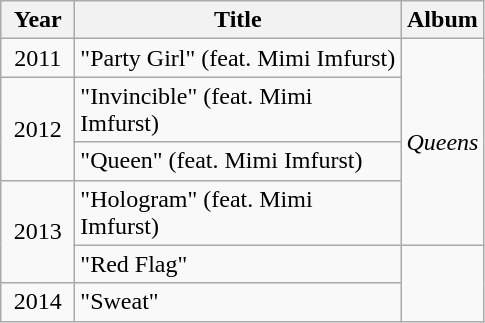<table class="wikitable" style="text-align:center;">
<tr>
<th style="width:42px;">Year</th>
<th style="width:210px;">Title</th>
<th>Album</th>
</tr>
<tr>
<td>2011</td>
<td align="left">"Party Girl" (feat. Mimi Imfurst)</td>
<td rowspan="4"><em>Queens</em></td>
</tr>
<tr>
<td rowspan="2">2012</td>
<td align="left">"Invincible" (feat. Mimi Imfurst)</td>
</tr>
<tr>
<td align="left">"Queen" (feat. Mimi Imfurst)</td>
</tr>
<tr>
<td rowspan="2">2013</td>
<td align="left">"Hologram" (feat. Mimi Imfurst)</td>
</tr>
<tr>
<td align="left">"Red Flag"</td>
</tr>
<tr>
<td>2014</td>
<td align="left">"Sweat"</td>
</tr>
</table>
